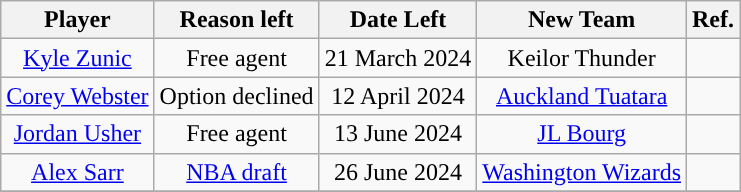<table class="wikitable sortable sortable" style="text-align: center">
<tr>
<th>Player</th>
<th>Reason left</th>
<th>Date Left</th>
<th>New Team</th>
<th>Ref.</th>
</tr>
<tr>
<td><a href='#'>Kyle Zunic</a></td>
<td>Free agent</td>
<td>21 March 2024</td>
<td>Keilor Thunder</td>
<td></td>
</tr>
<tr>
<td><a href='#'>Corey Webster</a></td>
<td>Option declined</td>
<td>12 April 2024</td>
<td><a href='#'>Auckland Tuatara</a></td>
<td></td>
</tr>
<tr>
<td><a href='#'>Jordan Usher</a></td>
<td>Free agent</td>
<td>13 June 2024</td>
<td><a href='#'>JL Bourg</a></td>
<td></td>
</tr>
<tr>
<td><a href='#'>Alex Sarr</a></td>
<td><a href='#'>NBA draft</a></td>
<td>26 June 2024</td>
<td><a href='#'>Washington Wizards</a></td>
<td></td>
</tr>
<tr>
</tr>
</table>
